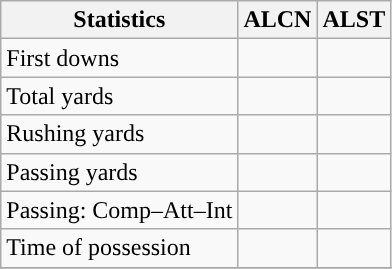<table class="wikitable" style="float: left;">
<tr>
<th>Statistics</th>
<th>ALCN</th>
<th>ALST</th>
</tr>
<tr>
<td>First downs</td>
<td></td>
<td></td>
</tr>
<tr>
<td>Total yards</td>
<td></td>
<td></td>
</tr>
<tr>
<td>Rushing yards</td>
<td></td>
<td></td>
</tr>
<tr>
<td>Passing yards</td>
<td></td>
<td></td>
</tr>
<tr>
<td>Passing: Comp–Att–Int</td>
<td></td>
<td></td>
</tr>
<tr>
<td>Time of possession</td>
<td></td>
<td></td>
</tr>
<tr>
</tr>
</table>
